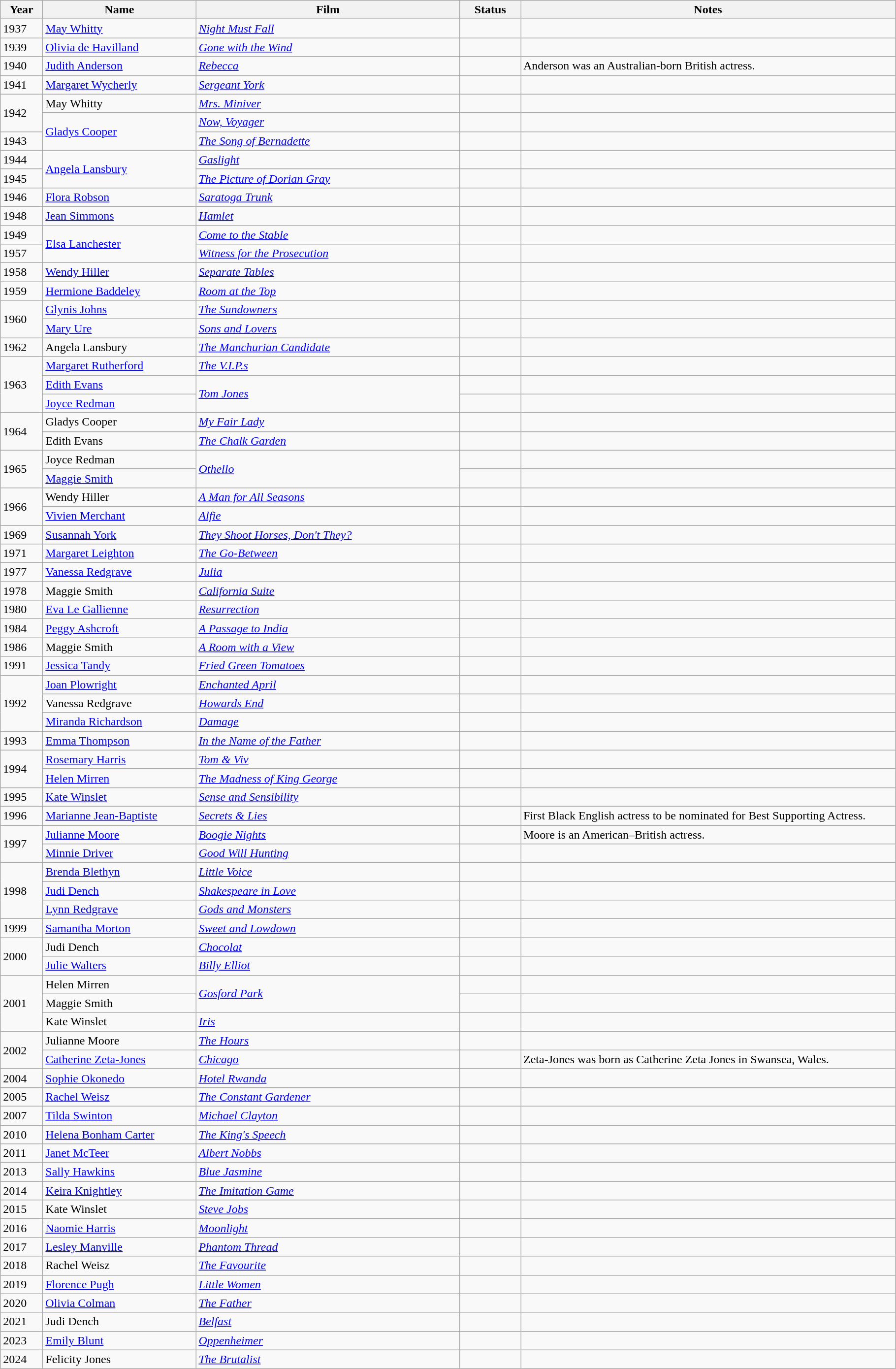<table class="wikitable">
<tr style="background:#ebf5ff;">
<th style="width:050px;">Year</th>
<th style="width:200px;">Name</th>
<th style="width:350px;">Film</th>
<th style="width:075px;">Status</th>
<th style="width:500px;">Notes</th>
</tr>
<tr>
<td>1937</td>
<td><a href='#'>May Whitty</a></td>
<td><em><a href='#'>Night Must Fall</a></em></td>
<td></td>
<td></td>
</tr>
<tr>
<td>1939</td>
<td><a href='#'>Olivia de Havilland</a></td>
<td><em><a href='#'>Gone with the Wind</a></em></td>
<td></td>
<td></td>
</tr>
<tr>
<td>1940</td>
<td><a href='#'>Judith Anderson</a></td>
<td><em><a href='#'>Rebecca</a></em></td>
<td></td>
<td>Anderson was an Australian-born British actress.</td>
</tr>
<tr>
<td>1941</td>
<td><a href='#'>Margaret Wycherly</a></td>
<td><em><a href='#'>Sergeant York</a></em></td>
<td></td>
<td></td>
</tr>
<tr>
<td rowspan="2">1942</td>
<td>May Whitty</td>
<td><em><a href='#'>Mrs. Miniver</a></em></td>
<td></td>
<td></td>
</tr>
<tr>
<td rowspan="2"><a href='#'>Gladys Cooper</a></td>
<td><em><a href='#'>Now, Voyager</a></em></td>
<td></td>
<td></td>
</tr>
<tr>
<td>1943</td>
<td><em><a href='#'>The Song of Bernadette</a></em></td>
<td></td>
<td></td>
</tr>
<tr>
<td>1944</td>
<td rowspan=2><a href='#'>Angela Lansbury</a></td>
<td><em><a href='#'>Gaslight</a></em></td>
<td></td>
<td></td>
</tr>
<tr>
<td>1945</td>
<td><em><a href='#'>The Picture of Dorian Gray</a></em></td>
<td></td>
<td></td>
</tr>
<tr>
<td>1946</td>
<td><a href='#'>Flora Robson</a></td>
<td><em><a href='#'>Saratoga Trunk</a></em></td>
<td></td>
<td></td>
</tr>
<tr>
<td>1948</td>
<td><a href='#'>Jean Simmons</a></td>
<td><em><a href='#'>Hamlet</a></em></td>
<td></td>
<td></td>
</tr>
<tr>
<td>1949</td>
<td rowspan="2"><a href='#'>Elsa Lanchester</a></td>
<td><em><a href='#'>Come to the Stable</a></em></td>
<td></td>
<td></td>
</tr>
<tr>
<td>1957</td>
<td><em><a href='#'>Witness for the Prosecution</a></em></td>
<td></td>
<td></td>
</tr>
<tr>
<td>1958</td>
<td><a href='#'>Wendy Hiller</a></td>
<td><em><a href='#'>Separate Tables</a></em></td>
<td></td>
<td></td>
</tr>
<tr>
<td>1959</td>
<td><a href='#'>Hermione Baddeley</a></td>
<td><em><a href='#'>Room at the Top</a></em></td>
<td></td>
<td></td>
</tr>
<tr>
<td rowspan="2">1960</td>
<td><a href='#'>Glynis Johns</a></td>
<td><em><a href='#'>The Sundowners</a></em></td>
<td></td>
<td></td>
</tr>
<tr>
<td><a href='#'>Mary Ure</a></td>
<td><em><a href='#'>Sons and Lovers</a></em></td>
<td></td>
<td></td>
</tr>
<tr>
<td>1962</td>
<td>Angela Lansbury</td>
<td><em><a href='#'>The Manchurian Candidate</a></em></td>
<td></td>
<td></td>
</tr>
<tr>
<td rowspan="3">1963</td>
<td><a href='#'>Margaret Rutherford</a></td>
<td><em><a href='#'>The V.I.P.s</a></em></td>
<td></td>
<td></td>
</tr>
<tr>
<td><a href='#'>Edith Evans</a></td>
<td rowspan="2"><em><a href='#'>Tom Jones</a></em></td>
<td></td>
<td></td>
</tr>
<tr>
<td><a href='#'>Joyce Redman</a></td>
<td></td>
<td></td>
</tr>
<tr>
<td rowspan="2">1964</td>
<td>Gladys Cooper</td>
<td><em><a href='#'>My Fair Lady</a></em></td>
<td></td>
<td></td>
</tr>
<tr>
<td>Edith Evans</td>
<td><em><a href='#'>The Chalk Garden</a></em></td>
<td></td>
<td></td>
</tr>
<tr>
<td rowspan="2">1965</td>
<td>Joyce Redman</td>
<td rowspan="2"><em><a href='#'>Othello</a></em></td>
<td></td>
<td></td>
</tr>
<tr>
<td><a href='#'>Maggie Smith</a></td>
<td></td>
<td></td>
</tr>
<tr>
<td rowspan="2">1966</td>
<td>Wendy Hiller</td>
<td><em><a href='#'>A Man for All Seasons</a></em></td>
<td></td>
<td></td>
</tr>
<tr>
<td><a href='#'>Vivien Merchant</a></td>
<td><em><a href='#'>Alfie</a></em></td>
<td></td>
<td></td>
</tr>
<tr>
<td>1969</td>
<td><a href='#'>Susannah York</a></td>
<td><em><a href='#'>They Shoot Horses, Don't They?</a></em></td>
<td></td>
<td></td>
</tr>
<tr>
<td>1971</td>
<td><a href='#'>Margaret Leighton</a></td>
<td><em><a href='#'>The Go-Between</a></em></td>
<td></td>
<td></td>
</tr>
<tr>
<td>1977</td>
<td><a href='#'>Vanessa Redgrave</a></td>
<td><em><a href='#'>Julia</a></em></td>
<td></td>
<td></td>
</tr>
<tr>
<td>1978</td>
<td>Maggie Smith</td>
<td><em><a href='#'>California Suite</a></em></td>
<td></td>
<td></td>
</tr>
<tr>
<td>1980</td>
<td><a href='#'>Eva Le Gallienne</a></td>
<td><em><a href='#'>Resurrection</a></em></td>
<td></td>
<td></td>
</tr>
<tr>
<td>1984</td>
<td><a href='#'>Peggy Ashcroft</a></td>
<td><em><a href='#'>A Passage to India</a></em></td>
<td></td>
<td></td>
</tr>
<tr>
<td>1986</td>
<td>Maggie Smith</td>
<td><em><a href='#'>A Room with a View</a></em></td>
<td></td>
<td></td>
</tr>
<tr>
<td>1991</td>
<td><a href='#'>Jessica Tandy</a></td>
<td><em><a href='#'>Fried Green Tomatoes</a></em></td>
<td></td>
<td></td>
</tr>
<tr>
<td rowspan="3">1992</td>
<td><a href='#'>Joan Plowright</a></td>
<td><em><a href='#'>Enchanted April</a></em></td>
<td></td>
<td></td>
</tr>
<tr>
<td>Vanessa Redgrave</td>
<td><em><a href='#'>Howards End</a></em></td>
<td></td>
<td></td>
</tr>
<tr>
<td><a href='#'>Miranda Richardson</a></td>
<td><em><a href='#'>Damage</a></em></td>
<td></td>
<td></td>
</tr>
<tr>
<td>1993</td>
<td><a href='#'>Emma Thompson</a></td>
<td><em><a href='#'>In the Name of the Father</a></em></td>
<td></td>
<td></td>
</tr>
<tr>
<td rowspan="2">1994</td>
<td><a href='#'>Rosemary Harris</a></td>
<td><em><a href='#'>Tom & Viv</a></em></td>
<td></td>
<td></td>
</tr>
<tr>
<td><a href='#'>Helen Mirren</a></td>
<td><em><a href='#'>The Madness of King George</a></em></td>
<td></td>
<td></td>
</tr>
<tr>
<td>1995</td>
<td><a href='#'>Kate Winslet</a></td>
<td><em><a href='#'>Sense and Sensibility</a></em></td>
<td></td>
<td></td>
</tr>
<tr>
<td>1996</td>
<td><a href='#'>Marianne Jean-Baptiste</a></td>
<td><em><a href='#'>Secrets & Lies</a></em></td>
<td></td>
<td>First Black English actress to be nominated for Best Supporting Actress.</td>
</tr>
<tr>
<td rowspan=2>1997</td>
<td><a href='#'>Julianne Moore</a></td>
<td><em><a href='#'>Boogie Nights</a></em></td>
<td></td>
<td>Moore is an American–British actress.</td>
</tr>
<tr>
<td><a href='#'>Minnie Driver</a></td>
<td><em><a href='#'>Good Will Hunting</a></em></td>
<td></td>
<td></td>
</tr>
<tr>
<td rowspan="3">1998</td>
<td><a href='#'>Brenda Blethyn</a></td>
<td><em><a href='#'>Little Voice</a></em></td>
<td></td>
<td></td>
</tr>
<tr>
<td><a href='#'>Judi Dench</a></td>
<td><em><a href='#'>Shakespeare in Love</a></em></td>
<td></td>
<td></td>
</tr>
<tr>
<td><a href='#'>Lynn Redgrave</a></td>
<td><em><a href='#'>Gods and Monsters</a></em></td>
<td></td>
<td></td>
</tr>
<tr>
<td>1999</td>
<td><a href='#'>Samantha Morton</a></td>
<td><em><a href='#'>Sweet and Lowdown</a></em></td>
<td></td>
<td></td>
</tr>
<tr>
<td rowspan="2">2000</td>
<td>Judi Dench</td>
<td><em><a href='#'>Chocolat</a></em></td>
<td></td>
<td></td>
</tr>
<tr>
<td><a href='#'>Julie Walters</a></td>
<td><em><a href='#'>Billy Elliot</a></em></td>
<td></td>
<td></td>
</tr>
<tr>
<td rowspan="3">2001</td>
<td>Helen Mirren</td>
<td rowspan="2"><em><a href='#'>Gosford Park</a></em></td>
<td></td>
<td></td>
</tr>
<tr>
<td>Maggie Smith</td>
<td></td>
<td></td>
</tr>
<tr>
<td>Kate Winslet</td>
<td><em><a href='#'>Iris</a></em></td>
<td></td>
<td></td>
</tr>
<tr>
<td rowspan="2">2002</td>
<td>Julianne Moore</td>
<td><em><a href='#'>The Hours</a></em></td>
<td></td>
<td></td>
</tr>
<tr>
<td><a href='#'>Catherine Zeta-Jones</a></td>
<td><em><a href='#'>Chicago</a></em></td>
<td></td>
<td>Zeta-Jones was born as Catherine Zeta Jones in Swansea, Wales.</td>
</tr>
<tr>
<td>2004</td>
<td><a href='#'>Sophie Okonedo</a></td>
<td><em><a href='#'>Hotel Rwanda</a></em></td>
<td></td>
<td></td>
</tr>
<tr>
<td>2005</td>
<td><a href='#'>Rachel Weisz</a></td>
<td><em><a href='#'>The Constant Gardener</a></em></td>
<td></td>
<td></td>
</tr>
<tr>
<td>2007</td>
<td><a href='#'>Tilda Swinton</a></td>
<td><em><a href='#'>Michael Clayton</a></em></td>
<td></td>
<td></td>
</tr>
<tr>
<td>2010</td>
<td><a href='#'>Helena Bonham Carter</a></td>
<td><em><a href='#'>The King's Speech</a></em></td>
<td></td>
<td></td>
</tr>
<tr>
<td>2011</td>
<td><a href='#'>Janet McTeer</a></td>
<td><em><a href='#'>Albert Nobbs</a></em></td>
<td></td>
<td></td>
</tr>
<tr>
<td>2013</td>
<td><a href='#'>Sally Hawkins</a></td>
<td><em><a href='#'>Blue Jasmine</a></em></td>
<td></td>
<td></td>
</tr>
<tr>
<td>2014</td>
<td><a href='#'>Keira Knightley</a></td>
<td><em><a href='#'>The Imitation Game</a></em></td>
<td></td>
<td></td>
</tr>
<tr>
<td>2015</td>
<td>Kate Winslet</td>
<td><em><a href='#'>Steve Jobs</a></em></td>
<td></td>
<td></td>
</tr>
<tr>
<td>2016</td>
<td><a href='#'>Naomie Harris</a></td>
<td><em><a href='#'>Moonlight</a></em></td>
<td></td>
<td></td>
</tr>
<tr>
<td>2017</td>
<td><a href='#'>Lesley Manville</a></td>
<td><em><a href='#'>Phantom Thread</a></em></td>
<td></td>
<td></td>
</tr>
<tr>
<td>2018</td>
<td>Rachel Weisz</td>
<td><em><a href='#'>The Favourite</a></em></td>
<td></td>
<td></td>
</tr>
<tr>
<td>2019</td>
<td><a href='#'>Florence Pugh</a></td>
<td><em><a href='#'>Little Women</a></em></td>
<td></td>
<td></td>
</tr>
<tr>
<td>2020</td>
<td><a href='#'>Olivia Colman</a></td>
<td><em><a href='#'>The Father</a></em></td>
<td></td>
<td></td>
</tr>
<tr>
<td>2021</td>
<td>Judi Dench</td>
<td><em><a href='#'>Belfast</a></em></td>
<td></td>
<td></td>
</tr>
<tr>
<td>2023</td>
<td><a href='#'>Emily Blunt</a></td>
<td><em><a href='#'>Oppenheimer</a></em></td>
<td></td>
<td></td>
</tr>
<tr>
<td>2024</td>
<td>Felicity Jones</td>
<td><em><a href='#'>The Brutalist</a></em></td>
<td></td>
<td></td>
</tr>
</table>
